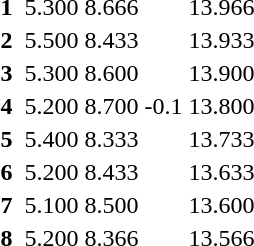<table>
<tr>
<th scope=row style="text-align:center">1</th>
<td align=left></td>
<td>5.300</td>
<td>8.666</td>
<td></td>
<td>13.966</td>
</tr>
<tr>
<th scope=row style="text-align:center">2</th>
<td align=left></td>
<td>5.500</td>
<td>8.433</td>
<td></td>
<td>13.933</td>
</tr>
<tr>
<th scope=row style="text-align:center">3</th>
<td align=left></td>
<td>5.300</td>
<td>8.600</td>
<td></td>
<td>13.900</td>
</tr>
<tr>
<th scope=row style="text-align:center">4</th>
<td align=left></td>
<td>5.200</td>
<td>8.700</td>
<td>-0.1</td>
<td>13.800</td>
</tr>
<tr>
<th scope=row style="text-align:center">5</th>
<td align=left></td>
<td>5.400</td>
<td>8.333</td>
<td></td>
<td>13.733</td>
</tr>
<tr>
<th scope=row style="text-align:center">6</th>
<td align=left></td>
<td>5.200</td>
<td>8.433</td>
<td></td>
<td>13.633</td>
</tr>
<tr>
<th scope=row style="text-align:center">7</th>
<td align=left></td>
<td>5.100</td>
<td>8.500</td>
<td></td>
<td>13.600</td>
</tr>
<tr>
<th scope=row style="text-align:center">8</th>
<td align=left></td>
<td>5.200</td>
<td>8.366</td>
<td></td>
<td>13.566</td>
</tr>
<tr>
</tr>
</table>
